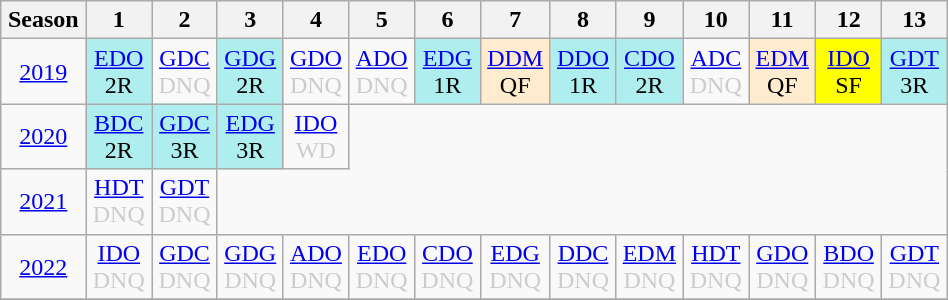<table class="wikitable" style="width:50%; margin:0">
<tr>
<th>Season</th>
<th>1</th>
<th>2</th>
<th>3</th>
<th>4</th>
<th>5</th>
<th>6</th>
<th>7</th>
<th>8</th>
<th>9</th>
<th>10</th>
<th>11</th>
<th>12</th>
<th>13</th>
</tr>
<tr>
<td style="text-align:center;"background:#efefef;"><a href='#'>2019</a></td>
<td style="text-align:center; background:#afeeee;"><a href='#'>EDO</a><br>2R</td>
<td style="text-align:center; color:#ccc;"><a href='#'>GDC</a><br>DNQ</td>
<td style="text-align:center; background:#afeeee;"><a href='#'>GDG</a><br>2R</td>
<td style="text-align:center; color:#ccc;"><a href='#'>GDO</a><br>DNQ</td>
<td style="text-align:center; color:#ccc;"><a href='#'>ADO</a><br>DNQ</td>
<td style="text-align:center; background:#afeeee;"><a href='#'>EDG</a><br>1R</td>
<td style="text-align:center; background:#ffebcd;"><a href='#'>DDM</a><br>QF</td>
<td style="text-align:center; background:#afeeee;"><a href='#'>DDO</a><br>1R</td>
<td style="text-align:center; background:#afeeee;"><a href='#'>CDO</a><br>2R</td>
<td style="text-align:center; color:#ccc;"><a href='#'>ADC</a><br>DNQ</td>
<td style="text-align:center; background:#ffebcd;"><a href='#'>EDM</a><br>QF</td>
<td style="text-align:center; background:yellow;"><a href='#'>IDO</a><br>SF</td>
<td style="text-align:center; background:#afeeee;"><a href='#'>GDT</a><br>3R</td>
</tr>
<tr>
<td style="text-align:center;"background:#efefef;"><a href='#'>2020</a></td>
<td style="text-align:center; background:#afeeee;"><a href='#'>BDC</a><br>2R</td>
<td style="text-align:center; background:#afeeee;"><a href='#'>GDC</a><br>3R</td>
<td style="text-align:center; background:#afeeee;"><a href='#'>EDG</a><br>3R</td>
<td style="text-align:center; color:#ccc;"><a href='#'>IDO</a><br>WD</td>
</tr>
<tr>
<td style="text-align:center;"background:#efefef;"><a href='#'>2021</a></td>
<td style="text-align:center; color:#ccc;"><a href='#'>HDT</a><br>DNQ</td>
<td style="text-align:center; color:#ccc;"><a href='#'>GDT</a><br>DNQ</td>
</tr>
<tr>
<td style="text-align:center;"background:#efefef;"><a href='#'>2022</a></td>
<td style="text-align:center; color:#ccc;"><a href='#'>IDO</a><br>DNQ</td>
<td style="text-align:center; color:#ccc;"><a href='#'>GDC</a><br>DNQ</td>
<td style="text-align:center; color:#ccc;"><a href='#'>GDG</a><br>DNQ</td>
<td style="text-align:center; color:#ccc;"><a href='#'>ADO</a><br>DNQ</td>
<td style="text-align:center; color:#ccc;"><a href='#'>EDO</a><br>DNQ</td>
<td style="text-align:center; color:#ccc;"><a href='#'>CDO</a><br>DNQ</td>
<td style="text-align:center; color:#ccc;"><a href='#'>EDG</a><br>DNQ</td>
<td style="text-align:center; color:#ccc;"><a href='#'>DDC</a><br>DNQ</td>
<td style="text-align:center; color:#ccc;"><a href='#'>EDM</a><br>DNQ</td>
<td style="text-align:center; color:#ccc;"><a href='#'>HDT</a><br>DNQ</td>
<td style="text-align:center; color:#ccc;"><a href='#'>GDO</a><br>DNQ</td>
<td style="text-align:center; color:#ccc;"><a href='#'>BDO</a><br>DNQ</td>
<td style="text-align:center; color:#ccc;"><a href='#'>GDT</a><br>DNQ</td>
</tr>
<tr>
</tr>
</table>
